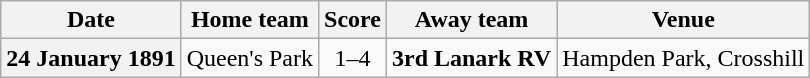<table class="wikitable football-result-list" style="max-width: 80em; text-align: center">
<tr>
<th scope="col">Date</th>
<th scope="col">Home team</th>
<th scope="col">Score</th>
<th scope="col">Away team</th>
<th scope="col">Venue</th>
</tr>
<tr>
<th scope="row">24 January 1891</th>
<td align=right>Queen's Park</td>
<td>1–4</td>
<td align=left><strong>3rd Lanark RV</strong></td>
<td align=left>Hampden Park, Crosshill</td>
</tr>
</table>
